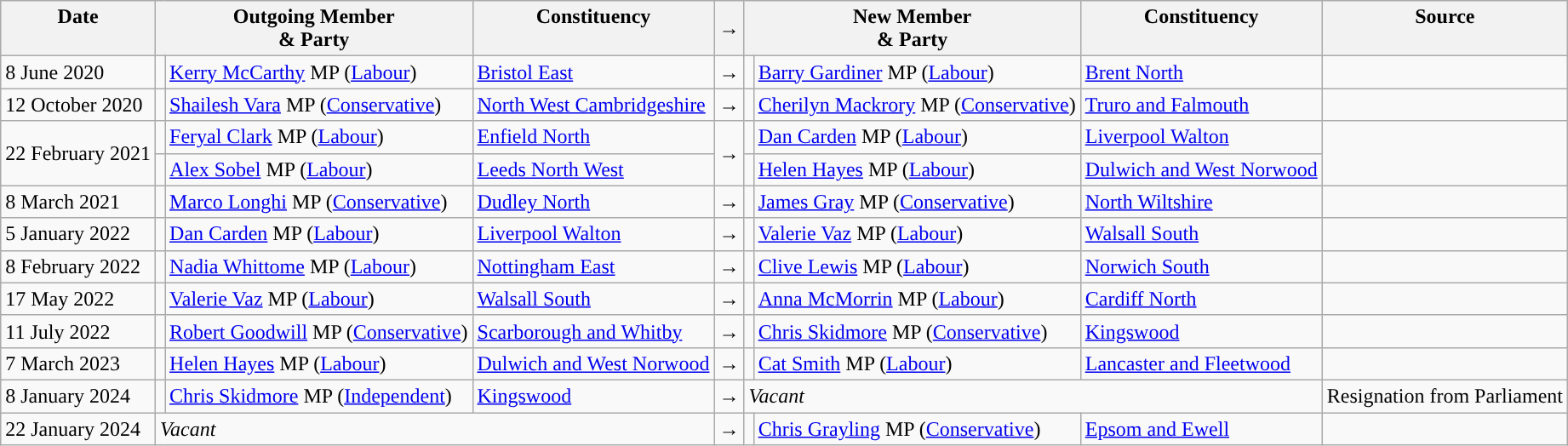<table class="wikitable">
<tr>
<th valign="top">Date</th>
<th colspan="2" valign="top">Outgoing Member<br>& Party</th>
<th valign="top">Constituency</th>
<th>→</th>
<th colspan="2" valign="top">New Member<br>& Party</th>
<th valign="top">Constituency</th>
<th valign="top">Source</th>
</tr>
<tr>
<td>8 June 2020</td>
<td style="color:inherit;background:"></td>
<td><a href='#'>Kerry McCarthy</a> MP (<a href='#'>Labour</a>)</td>
<td><a href='#'>Bristol East</a></td>
<td>→</td>
<td style="color:inherit;background:"></td>
<td><a href='#'>Barry Gardiner</a> MP (<a href='#'>Labour</a>)</td>
<td><a href='#'>Brent North</a></td>
<td></td>
</tr>
<tr>
<td>12 October 2020</td>
<td style="color:inherit;background:"></td>
<td><a href='#'>Shailesh Vara</a> MP (<a href='#'>Conservative</a>)</td>
<td><a href='#'>North West Cambridgeshire</a></td>
<td>→</td>
<td style="color:inherit;background:"></td>
<td><a href='#'>Cherilyn Mackrory</a> MP (<a href='#'>Conservative</a>)</td>
<td><a href='#'>Truro and Falmouth</a></td>
<td></td>
</tr>
<tr>
<td rowspan=2>22 February 2021</td>
<td style="color:inherit;background:"></td>
<td><a href='#'>Feryal Clark</a> MP (<a href='#'>Labour</a>)</td>
<td><a href='#'>Enfield North</a></td>
<td rowspan=2>→</td>
<td style="color:inherit;background:"></td>
<td><a href='#'>Dan Carden</a> MP (<a href='#'>Labour</a>)</td>
<td><a href='#'>Liverpool Walton</a></td>
<td rowspan=2></td>
</tr>
<tr>
<td style="color:inherit;background:"></td>
<td><a href='#'>Alex Sobel</a> MP (<a href='#'>Labour</a>)</td>
<td><a href='#'>Leeds North West</a></td>
<td style="color:inherit;background:"></td>
<td><a href='#'>Helen Hayes</a> MP (<a href='#'>Labour</a>)</td>
<td><a href='#'>Dulwich and West Norwood</a></td>
</tr>
<tr>
<td>8 March 2021</td>
<td style="color:inherit;background:"></td>
<td><a href='#'>Marco Longhi</a> MP (<a href='#'>Conservative</a>)</td>
<td><a href='#'>Dudley North</a></td>
<td>→</td>
<td style="color:inherit;background:"></td>
<td><a href='#'>James Gray</a> MP (<a href='#'>Conservative</a>)</td>
<td><a href='#'>North Wiltshire</a></td>
<td></td>
</tr>
<tr>
<td>5 January 2022</td>
<td style="color:inherit;background:"></td>
<td><a href='#'>Dan Carden</a> MP (<a href='#'>Labour</a>)</td>
<td><a href='#'>Liverpool Walton</a></td>
<td>→</td>
<td style="color:inherit;background:"></td>
<td><a href='#'>Valerie Vaz</a> MP (<a href='#'>Labour</a>)</td>
<td><a href='#'>Walsall South</a></td>
<td></td>
</tr>
<tr>
<td>8 February 2022</td>
<td style="color:inherit;background:"></td>
<td><a href='#'>Nadia Whittome</a> MP (<a href='#'>Labour</a>)</td>
<td><a href='#'>Nottingham East</a></td>
<td>→</td>
<td style="color:inherit;background:"></td>
<td><a href='#'>Clive Lewis</a> MP (<a href='#'>Labour</a>)</td>
<td><a href='#'>Norwich South</a></td>
<td></td>
</tr>
<tr>
<td>17 May 2022</td>
<td style="color:inherit;background:"></td>
<td><a href='#'>Valerie Vaz</a> MP (<a href='#'>Labour</a>)</td>
<td><a href='#'>Walsall South</a></td>
<td>→</td>
<td style="color:inherit;background:"></td>
<td><a href='#'>Anna McMorrin</a> MP (<a href='#'>Labour</a>)</td>
<td><a href='#'>Cardiff North</a></td>
<td></td>
</tr>
<tr>
<td>11 July 2022</td>
<td style="color:inherit;background:"></td>
<td><a href='#'>Robert Goodwill</a> MP (<a href='#'>Conservative</a>)</td>
<td><a href='#'>Scarborough and Whitby</a></td>
<td>→</td>
<td style="color:inherit;background:"></td>
<td><a href='#'>Chris Skidmore</a> MP (<a href='#'>Conservative</a>)</td>
<td><a href='#'>Kingswood</a></td>
<td></td>
</tr>
<tr>
<td>7 March 2023</td>
<td style="color:inherit;background:"></td>
<td><a href='#'>Helen Hayes</a> MP (<a href='#'>Labour</a>)</td>
<td><a href='#'>Dulwich and West Norwood</a></td>
<td>→</td>
<td style="color:inherit;background:"></td>
<td><a href='#'>Cat Smith</a> MP (<a href='#'>Labour</a>)</td>
<td><a href='#'>Lancaster and Fleetwood</a></td>
<td></td>
</tr>
<tr>
<td>8 January 2024</td>
<td style="color:inherit;background:"></td>
<td><a href='#'>Chris Skidmore</a> MP (<a href='#'>Independent</a>)</td>
<td><a href='#'>Kingswood</a></td>
<td>→</td>
<td colspan=3><em>Vacant</em></td>
<td>Resignation from Parliament</td>
</tr>
<tr>
<td>22 January 2024</td>
<td colspan=3><em>Vacant</em></td>
<td>→</td>
<td style="color:inherit;background:"></td>
<td><a href='#'>Chris Grayling</a> MP (<a href='#'>Conservative</a>)</td>
<td><a href='#'>Epsom and Ewell</a></td>
<td></td>
</tr>
</table>
